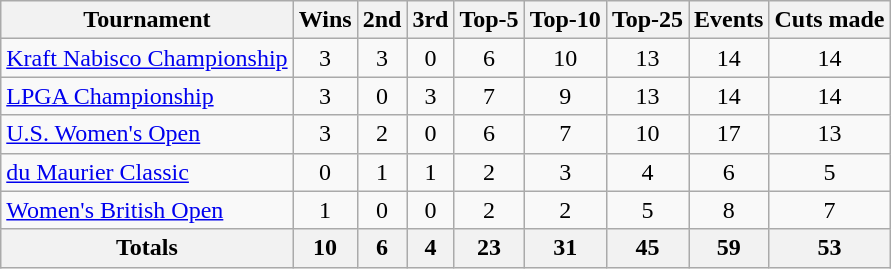<table class=wikitable style=text-align:center>
<tr>
<th>Tournament</th>
<th>Wins</th>
<th>2nd</th>
<th>3rd</th>
<th>Top-5</th>
<th>Top-10</th>
<th>Top-25</th>
<th>Events</th>
<th>Cuts made</th>
</tr>
<tr>
<td align=left><a href='#'>Kraft Nabisco Championship</a></td>
<td>3</td>
<td>3</td>
<td>0</td>
<td>6</td>
<td>10</td>
<td>13</td>
<td>14</td>
<td>14</td>
</tr>
<tr>
<td align=left><a href='#'>LPGA Championship</a></td>
<td>3</td>
<td>0</td>
<td>3</td>
<td>7</td>
<td>9</td>
<td>13</td>
<td>14</td>
<td>14</td>
</tr>
<tr>
<td align=left><a href='#'>U.S. Women's Open</a></td>
<td>3</td>
<td>2</td>
<td>0</td>
<td>6</td>
<td>7</td>
<td>10</td>
<td>17</td>
<td>13</td>
</tr>
<tr>
<td align=left><a href='#'>du Maurier Classic</a></td>
<td>0</td>
<td>1</td>
<td>1</td>
<td>2</td>
<td>3</td>
<td>4</td>
<td>6</td>
<td>5</td>
</tr>
<tr>
<td align=left><a href='#'>Women's British Open</a></td>
<td>1</td>
<td>0</td>
<td>0</td>
<td>2</td>
<td>2</td>
<td>5</td>
<td>8</td>
<td>7</td>
</tr>
<tr>
<th>Totals</th>
<th>10</th>
<th>6</th>
<th>4</th>
<th>23</th>
<th>31</th>
<th>45</th>
<th>59</th>
<th>53</th>
</tr>
</table>
